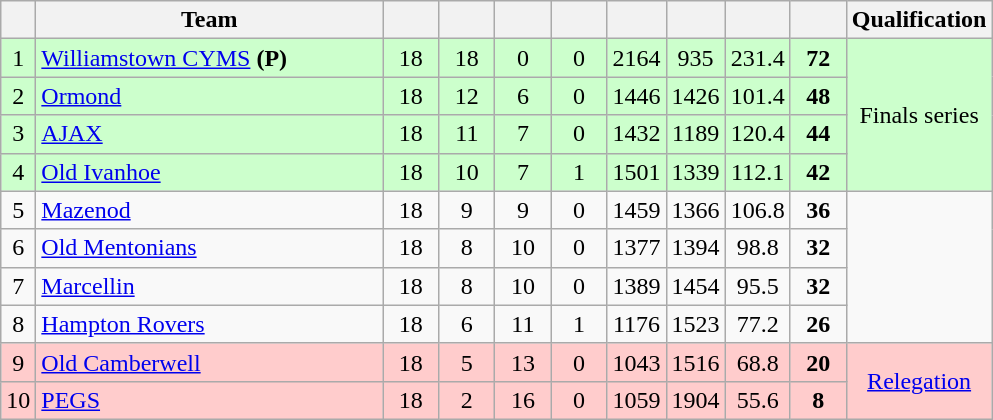<table class="wikitable" style="text-align:center; margin-bottom:0">
<tr>
<th style="width:10px"></th>
<th style="width:35%;">Team</th>
<th style="width:30px;"></th>
<th style="width:30px;"></th>
<th style="width:30px;"></th>
<th style="width:30px;"></th>
<th style="width:30px;"></th>
<th style="width:30px;"></th>
<th style="width:30px;"></th>
<th style="width:30px;"></th>
<th>Qualification</th>
</tr>
<tr style="background:#ccffcc;">
<td>1</td>
<td style="text-align:left;"><a href='#'>Williamstown CYMS</a> <strong>(P)</strong></td>
<td>18</td>
<td>18</td>
<td>0</td>
<td>0</td>
<td>2164</td>
<td>935</td>
<td>231.4</td>
<td><strong>72</strong></td>
<td rowspan=4>Finals series</td>
</tr>
<tr style="background:#ccffcc;">
<td>2</td>
<td style="text-align:left;"><a href='#'>Ormond</a></td>
<td>18</td>
<td>12</td>
<td>6</td>
<td>0</td>
<td>1446</td>
<td>1426</td>
<td>101.4</td>
<td><strong>48</strong></td>
</tr>
<tr style="background:#ccffcc;">
<td>3</td>
<td style="text-align:left;"><a href='#'>AJAX</a></td>
<td>18</td>
<td>11</td>
<td>7</td>
<td>0</td>
<td>1432</td>
<td>1189</td>
<td>120.4</td>
<td><strong>44</strong></td>
</tr>
<tr style="background:#ccffcc;">
<td>4</td>
<td style="text-align:left;"><a href='#'>Old Ivanhoe</a></td>
<td>18</td>
<td>10</td>
<td>7</td>
<td>1</td>
<td>1501</td>
<td>1339</td>
<td>112.1</td>
<td><strong>42</strong></td>
</tr>
<tr>
<td>5</td>
<td style="text-align:left;"><a href='#'>Mazenod</a></td>
<td>18</td>
<td>9</td>
<td>9</td>
<td>0</td>
<td>1459</td>
<td>1366</td>
<td>106.8</td>
<td><strong>36</strong></td>
</tr>
<tr>
<td>6</td>
<td style="text-align:left;"><a href='#'>Old Mentonians</a></td>
<td>18</td>
<td>8</td>
<td>10</td>
<td>0</td>
<td>1377</td>
<td>1394</td>
<td>98.8</td>
<td><strong>32</strong></td>
</tr>
<tr>
<td>7</td>
<td style="text-align:left;"><a href='#'>Marcellin</a></td>
<td>18</td>
<td>8</td>
<td>10</td>
<td>0</td>
<td>1389</td>
<td>1454</td>
<td>95.5</td>
<td><strong>32</strong></td>
</tr>
<tr>
<td>8</td>
<td style="text-align:left;"><a href='#'>Hampton Rovers</a></td>
<td>18</td>
<td>6</td>
<td>11</td>
<td>1</td>
<td>1176</td>
<td>1523</td>
<td>77.2</td>
<td><strong>26</strong></td>
</tr>
<tr style="background:#FFCCCC;">
<td>9</td>
<td style="text-align:left;"><a href='#'>Old Camberwell</a></td>
<td>18</td>
<td>5</td>
<td>13</td>
<td>0</td>
<td>1043</td>
<td>1516</td>
<td>68.8</td>
<td><strong>20</strong></td>
<td rowspan=2><a href='#'>Relegation</a></td>
</tr>
<tr style="background:#FFCCCC;">
<td>10</td>
<td style="text-align:left;"><a href='#'>PEGS</a></td>
<td>18</td>
<td>2</td>
<td>16</td>
<td>0</td>
<td>1059</td>
<td>1904</td>
<td>55.6</td>
<td><strong>8</strong></td>
</tr>
</table>
